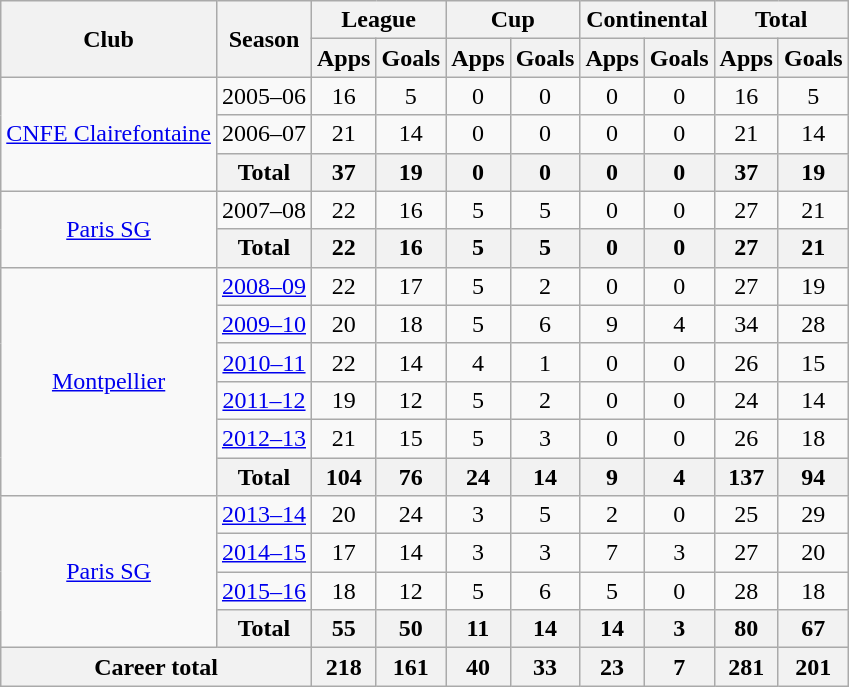<table class="wikitable" style="text-align: center;">
<tr>
<th rowspan="2">Club</th>
<th rowspan="2">Season</th>
<th colspan="2">League</th>
<th colspan="2">Cup</th>
<th colspan="2">Continental</th>
<th colspan="2">Total</th>
</tr>
<tr>
<th>Apps</th>
<th>Goals</th>
<th>Apps</th>
<th>Goals</th>
<th>Apps</th>
<th>Goals</th>
<th>Apps</th>
<th>Goals</th>
</tr>
<tr>
<td rowspan="3" valign="center"><a href='#'>CNFE Clairefontaine</a></td>
<td>2005–06</td>
<td>16</td>
<td>5</td>
<td>0</td>
<td>0</td>
<td>0</td>
<td>0</td>
<td>16</td>
<td>5</td>
</tr>
<tr>
<td>2006–07</td>
<td>21</td>
<td>14</td>
<td>0</td>
<td>0</td>
<td>0</td>
<td>0</td>
<td>21</td>
<td>14</td>
</tr>
<tr>
<th>Total</th>
<th>37</th>
<th>19</th>
<th>0</th>
<th>0</th>
<th>0</th>
<th>0</th>
<th>37</th>
<th>19</th>
</tr>
<tr>
<td rowspan="2" valign="center"><a href='#'>Paris SG</a></td>
<td>2007–08</td>
<td>22</td>
<td>16</td>
<td>5</td>
<td>5</td>
<td>0</td>
<td>0</td>
<td>27</td>
<td>21</td>
</tr>
<tr>
<th>Total</th>
<th>22</th>
<th>16</th>
<th>5</th>
<th>5</th>
<th>0</th>
<th>0</th>
<th>27</th>
<th>21</th>
</tr>
<tr>
<td rowspan="6" valign="center"><a href='#'>Montpellier</a></td>
<td><a href='#'>2008–09</a></td>
<td>22</td>
<td>17</td>
<td>5</td>
<td>2</td>
<td>0</td>
<td>0</td>
<td>27</td>
<td>19</td>
</tr>
<tr>
<td><a href='#'>2009–10</a></td>
<td>20</td>
<td>18</td>
<td>5</td>
<td>6</td>
<td>9</td>
<td>4</td>
<td>34</td>
<td>28</td>
</tr>
<tr>
<td><a href='#'>2010–11</a></td>
<td>22</td>
<td>14</td>
<td>4</td>
<td>1</td>
<td>0</td>
<td>0</td>
<td>26</td>
<td>15</td>
</tr>
<tr>
<td><a href='#'>2011–12</a></td>
<td>19</td>
<td>12</td>
<td>5</td>
<td>2</td>
<td>0</td>
<td>0</td>
<td>24</td>
<td>14</td>
</tr>
<tr>
<td><a href='#'>2012–13</a></td>
<td>21</td>
<td>15</td>
<td>5</td>
<td>3</td>
<td>0</td>
<td>0</td>
<td>26</td>
<td>18</td>
</tr>
<tr>
<th>Total</th>
<th>104</th>
<th>76</th>
<th>24</th>
<th>14</th>
<th>9</th>
<th>4</th>
<th>137</th>
<th>94</th>
</tr>
<tr>
<td rowspan="4" valign="center"><a href='#'>Paris SG</a></td>
<td><a href='#'>2013–14</a></td>
<td>20</td>
<td>24</td>
<td>3</td>
<td>5</td>
<td>2</td>
<td>0</td>
<td>25</td>
<td>29</td>
</tr>
<tr>
<td><a href='#'>2014–15</a></td>
<td>17</td>
<td>14</td>
<td>3</td>
<td>3</td>
<td>7</td>
<td>3</td>
<td>27</td>
<td>20</td>
</tr>
<tr>
<td><a href='#'>2015–16</a></td>
<td>18</td>
<td>12</td>
<td>5</td>
<td>6</td>
<td>5</td>
<td>0</td>
<td>28</td>
<td>18</td>
</tr>
<tr>
<th>Total</th>
<th>55</th>
<th>50</th>
<th>11</th>
<th>14</th>
<th>14</th>
<th>3</th>
<th>80</th>
<th>67</th>
</tr>
<tr>
<th colspan="2">Career total</th>
<th>218</th>
<th>161</th>
<th>40</th>
<th>33</th>
<th>23</th>
<th>7</th>
<th>281</th>
<th>201</th>
</tr>
</table>
